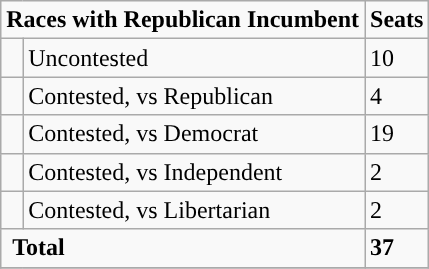<table class="wikitable">
<tr>
<td colspan="2" rowspan="1" align="center"><strong>Races with Republican Incumbent</strong></td>
<td valign="top"><strong>Seats</strong><br></td>
</tr>
<tr>
<td style="background-color:"> </td>
<td>Uncontested</td>
<td>10</td>
</tr>
<tr>
<td style="background-color:"> </td>
<td>Contested, vs Republican</td>
<td>4</td>
</tr>
<tr>
<td style="background-color:"> </td>
<td>Contested, vs Democrat</td>
<td>19</td>
</tr>
<tr>
<td style="background-color:"> </td>
<td>Contested, vs Independent</td>
<td>2</td>
</tr>
<tr>
<td style="background-color:"> </td>
<td>Contested, vs Libertarian</td>
<td>2</td>
</tr>
<tr>
<td colspan="2" rowspan="1"> <strong>Total</strong><br></td>
<td><strong>37</strong></td>
</tr>
<tr>
</tr>
</table>
